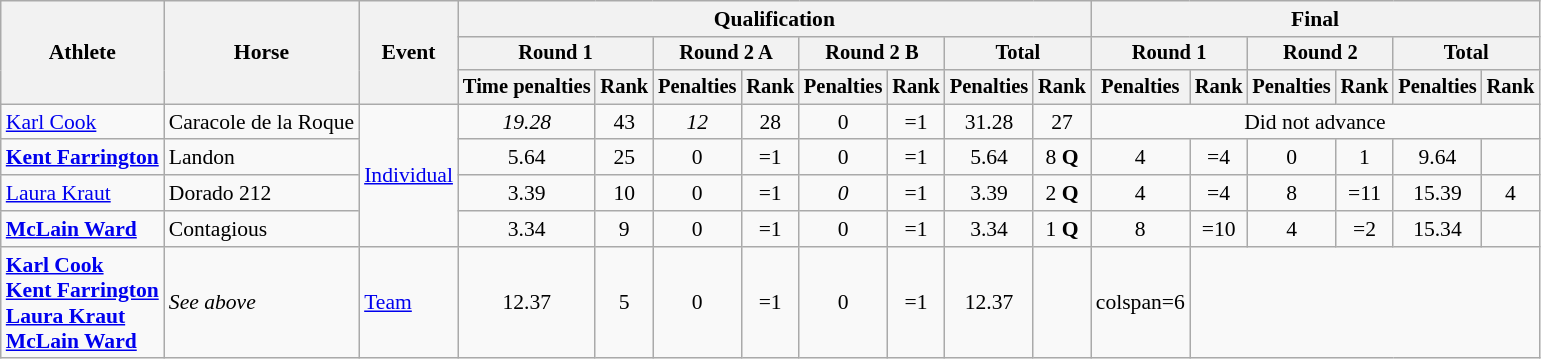<table class=wikitable style=font-size:90%;text-align:center>
<tr>
<th rowspan=3>Athlete</th>
<th rowspan=3>Horse</th>
<th rowspan=3>Event</th>
<th colspan=8>Qualification</th>
<th colspan=6>Final</th>
</tr>
<tr style=font-size:95%>
<th colspan=2>Round 1</th>
<th colspan=2>Round 2 A</th>
<th colspan=2>Round 2 B</th>
<th colspan=2>Total</th>
<th colspan=2>Round 1</th>
<th colspan=2>Round 2</th>
<th colspan=2>Total</th>
</tr>
<tr style=font-size:95%>
<th>Time penalties</th>
<th>Rank</th>
<th>Penalties</th>
<th>Rank</th>
<th>Penalties</th>
<th>Rank</th>
<th>Penalties</th>
<th>Rank</th>
<th>Penalties</th>
<th>Rank</th>
<th>Penalties</th>
<th>Rank</th>
<th>Penalties</th>
<th>Rank</th>
</tr>
<tr>
<td align=left><a href='#'>Karl Cook</a></td>
<td align=left>Caracole de la Roque</td>
<td align=left rowspan=4><a href='#'>Individual</a></td>
<td><em>19.28</em></td>
<td>43</td>
<td><em>12</em></td>
<td>28</td>
<td>0</td>
<td>=1</td>
<td>31.28</td>
<td>27</td>
<td colspan=6>Did not advance</td>
</tr>
<tr>
<td align=left><strong><a href='#'>Kent Farrington</a></strong></td>
<td align=left>Landon</td>
<td>5.64</td>
<td>25</td>
<td>0</td>
<td>=1</td>
<td>0</td>
<td>=1</td>
<td>5.64</td>
<td>8 <strong>Q</strong></td>
<td>4</td>
<td>=4</td>
<td>0</td>
<td>1</td>
<td>9.64</td>
<td></td>
</tr>
<tr>
<td align=left><a href='#'>Laura Kraut</a></td>
<td align=left>Dorado 212</td>
<td>3.39</td>
<td>10</td>
<td>0</td>
<td>=1</td>
<td><em>0</em></td>
<td>=1</td>
<td>3.39</td>
<td>2 <strong>Q</strong></td>
<td>4</td>
<td>=4</td>
<td>8</td>
<td>=11</td>
<td>15.39</td>
<td>4</td>
</tr>
<tr>
<td align=left><strong><a href='#'>McLain Ward</a></strong></td>
<td align=left>Contagious</td>
<td>3.34</td>
<td>9</td>
<td>0</td>
<td>=1</td>
<td>0</td>
<td>=1</td>
<td>3.34</td>
<td>1 <strong>Q</strong></td>
<td>8</td>
<td>=10</td>
<td>4</td>
<td>=2</td>
<td>15.34</td>
<td></td>
</tr>
<tr>
<td align=left><strong><a href='#'>Karl Cook</a><br><a href='#'>Kent Farrington</a><br><a href='#'>Laura Kraut</a><br><a href='#'>McLain Ward</a></strong></td>
<td align=left><em>See above</em></td>
<td align=left><a href='#'>Team</a></td>
<td>12.37</td>
<td>5</td>
<td>0</td>
<td>=1</td>
<td>0</td>
<td>=1</td>
<td>12.37</td>
<td></td>
<td>colspan=6 </td>
</tr>
</table>
